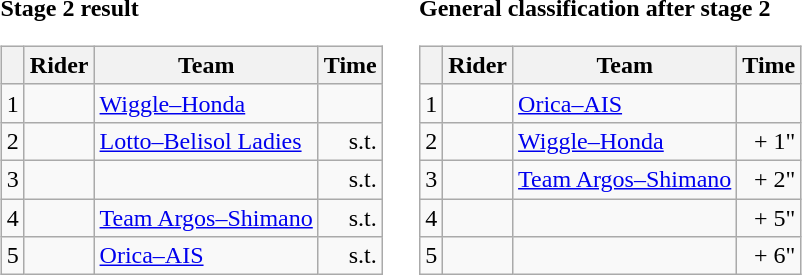<table>
<tr>
<td><strong>Stage 2 result</strong><br><table class="wikitable">
<tr>
<th></th>
<th>Rider</th>
<th>Team</th>
<th>Time</th>
</tr>
<tr>
<td>1</td>
<td></td>
<td><a href='#'>Wiggle–Honda</a></td>
<td align="right"></td>
</tr>
<tr>
<td>2</td>
<td></td>
<td><a href='#'>Lotto–Belisol Ladies</a></td>
<td align="right">s.t.</td>
</tr>
<tr>
<td>3</td>
<td></td>
<td></td>
<td align="right">s.t.</td>
</tr>
<tr>
<td>4</td>
<td></td>
<td><a href='#'>Team Argos–Shimano</a></td>
<td align="right">s.t.</td>
</tr>
<tr>
<td>5</td>
<td></td>
<td><a href='#'>Orica–AIS</a></td>
<td align="right">s.t.</td>
</tr>
</table>
</td>
<td></td>
<td><strong>General classification after stage 2</strong><br><table class="wikitable">
<tr>
<th></th>
<th>Rider</th>
<th>Team</th>
<th>Time</th>
</tr>
<tr>
<td>1</td>
<td></td>
<td><a href='#'>Orica–AIS</a></td>
<td align="right"></td>
</tr>
<tr>
<td>2</td>
<td></td>
<td><a href='#'>Wiggle–Honda</a></td>
<td align="right">+ 1"</td>
</tr>
<tr>
<td>3</td>
<td></td>
<td><a href='#'>Team Argos–Shimano</a></td>
<td align="right">+ 2"</td>
</tr>
<tr>
<td>4</td>
<td></td>
<td></td>
<td align="right">+ 5"</td>
</tr>
<tr>
<td>5</td>
<td></td>
<td></td>
<td align="right">+ 6"</td>
</tr>
</table>
</td>
</tr>
</table>
